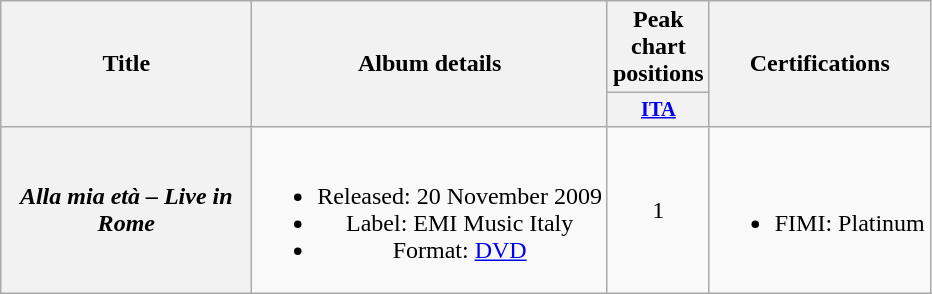<table class="wikitable plainrowheaders" style="text-align:center;" border="1">
<tr>
<th scope="col" rowspan="2" style="width:10em;">Title</th>
<th scope="col" rowspan="2">Album details</th>
<th scope="col" colspan="1">Peak chart positions</th>
<th scope="col" rowspan="2">Certifications</th>
</tr>
<tr>
<th scope="col" style="width:3em;font-size:85%;"><a href='#'>ITA</a><br></th>
</tr>
<tr>
<th scope="row"><em>Alla mia età – Live in Rome</em></th>
<td><br><ul><li>Released: 20 November 2009</li><li>Label: EMI Music Italy</li><li>Format: <a href='#'>DVD</a></li></ul></td>
<td>1</td>
<td><br><ul><li>FIMI: Platinum</li></ul></td>
</tr>
</table>
